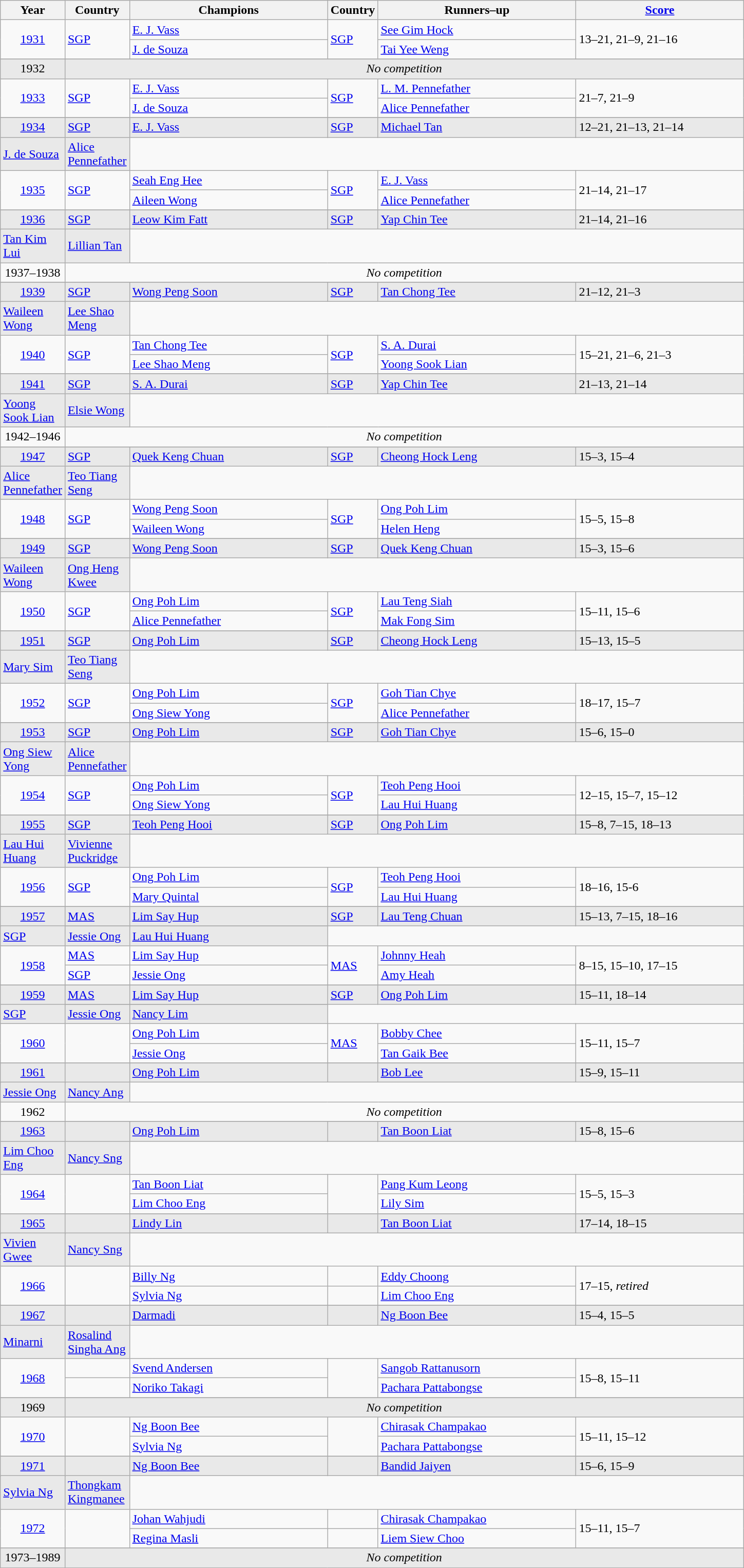<table class="sortable wikitable">
<tr>
<th width=50>Year</th>
<th width=50>Country</th>
<th width=250>Champions</th>
<th width=50>Country</th>
<th width=250>Runners–up</th>
<th class="unsortable" width=210><a href='#'>Score</a></th>
</tr>
<tr>
<td rowspan="2" align=center><a href='#'>1931</a></td>
<td rowspan="2"> <a href='#'>SGP</a></td>
<td><a href='#'>E. J. Vass</a></td>
<td rowspan="2"> <a href='#'>SGP</a></td>
<td><a href='#'>See Gim Hock</a></td>
<td rowspan="2">13–21, 21–9, 21–16</td>
</tr>
<tr>
<td><a href='#'>J. de Souza</a></td>
<td><a href='#'>Tai Yee Weng</a></td>
</tr>
<tr>
</tr>
<tr style="background-color:#e9e9e9">
<td align=center>1932</td>
<td colspan=5 align=center><em>No competition</em></td>
</tr>
<tr>
<td rowspan="2" align=center><a href='#'>1933</a></td>
<td rowspan="2"> <a href='#'>SGP</a></td>
<td><a href='#'>E. J. Vass</a></td>
<td rowspan="2"> <a href='#'>SGP</a></td>
<td><a href='#'>L. M. Pennefather</a></td>
<td rowspan="2">21–7, 21–9</td>
</tr>
<tr>
<td><a href='#'>J. de Souza</a></td>
<td><a href='#'>Alice Pennefather</a></td>
</tr>
<tr>
</tr>
<tr style="background-color:#e9e9e9">
<td rowspan="2" align=center><a href='#'>1934</a></td>
<td rowspan="2"> <a href='#'>SGP</a></td>
<td><a href='#'>E. J. Vass</a></td>
<td rowspan="2"> <a href='#'>SGP</a></td>
<td><a href='#'>Michael Tan</a></td>
<td rowspan="2">12–21, 21–13, 21–14</td>
</tr>
<tr>
</tr>
<tr style="background-color:#e9e9e9">
<td><a href='#'>J. de Souza</a></td>
<td><a href='#'>Alice Pennefather</a></td>
</tr>
<tr>
<td rowspan="2" align=center><a href='#'>1935</a></td>
<td rowspan="2"> <a href='#'>SGP</a></td>
<td><a href='#'>Seah Eng Hee</a></td>
<td rowspan="2"> <a href='#'>SGP</a></td>
<td><a href='#'>E. J. Vass</a></td>
<td rowspan="2">21–14, 21–17</td>
</tr>
<tr>
<td><a href='#'>Aileen Wong</a></td>
<td><a href='#'>Alice Pennefather</a></td>
</tr>
<tr>
</tr>
<tr style="background-color:#e9e9e9">
<td rowspan="2" align=center><a href='#'>1936</a></td>
<td rowspan="2"> <a href='#'>SGP</a></td>
<td><a href='#'>Leow Kim Fatt</a></td>
<td rowspan="2"> <a href='#'>SGP</a></td>
<td><a href='#'>Yap Chin Tee</a></td>
<td rowspan="2">21–14, 21–16</td>
</tr>
<tr>
</tr>
<tr style="background-color:#e9e9e9">
<td><a href='#'>Tan Kim Lui</a></td>
<td><a href='#'>Lillian Tan</a></td>
</tr>
<tr>
<td align=center>1937–1938</td>
<td colspan=5 align=center><em>No competition</em></td>
</tr>
<tr>
</tr>
<tr style="background-color:#e9e9e9">
<td rowspan="2" align=center><a href='#'>1939</a></td>
<td rowspan="2"> <a href='#'>SGP</a></td>
<td><a href='#'>Wong Peng Soon</a></td>
<td rowspan="2"> <a href='#'>SGP</a></td>
<td><a href='#'>Tan Chong Tee</a></td>
<td rowspan="2">21–12, 21–3</td>
</tr>
<tr>
</tr>
<tr style="background-color:#e9e9e9">
<td><a href='#'>Waileen Wong</a></td>
<td><a href='#'>Lee Shao Meng</a></td>
</tr>
<tr>
<td rowspan="2" align=center><a href='#'>1940</a></td>
<td rowspan="2"> <a href='#'>SGP</a></td>
<td><a href='#'>Tan Chong Tee</a></td>
<td rowspan="2"> <a href='#'>SGP</a></td>
<td><a href='#'>S. A. Durai</a></td>
<td rowspan="2">15–21, 21–6, 21–3</td>
</tr>
<tr>
<td><a href='#'>Lee Shao Meng</a></td>
<td><a href='#'>Yoong Sook Lian</a></td>
</tr>
<tr>
</tr>
<tr style="background-color:#e9e9e9">
<td rowspan="2" align=center><a href='#'>1941</a></td>
<td rowspan="2"> <a href='#'>SGP</a></td>
<td><a href='#'>S. A. Durai</a></td>
<td rowspan="2"> <a href='#'>SGP</a></td>
<td><a href='#'>Yap Chin Tee</a></td>
<td rowspan="2">21–13, 21–14</td>
</tr>
<tr>
</tr>
<tr style="background-color:#e9e9e9">
<td><a href='#'>Yoong Sook Lian</a></td>
<td><a href='#'>Elsie Wong</a></td>
</tr>
<tr>
<td align=center>1942–1946</td>
<td colspan=5 align=center><em>No competition</em></td>
</tr>
<tr>
</tr>
<tr style="background-color:#e9e9e9">
<td rowspan="2" align=center><a href='#'>1947</a></td>
<td rowspan="2"> <a href='#'>SGP</a></td>
<td><a href='#'>Quek Keng Chuan</a></td>
<td rowspan="2"> <a href='#'>SGP</a></td>
<td><a href='#'>Cheong Hock Leng</a></td>
<td rowspan="2">15–3, 15–4</td>
</tr>
<tr>
</tr>
<tr style="background-color:#e9e9e9">
<td><a href='#'>Alice Pennefather</a></td>
<td><a href='#'>Teo Tiang Seng</a></td>
</tr>
<tr>
<td rowspan="2" align=center><a href='#'>1948</a></td>
<td rowspan="2"> <a href='#'>SGP</a></td>
<td><a href='#'>Wong Peng Soon</a></td>
<td rowspan="2"> <a href='#'>SGP</a></td>
<td><a href='#'>Ong Poh Lim</a></td>
<td rowspan="2">15–5, 15–8</td>
</tr>
<tr>
<td><a href='#'>Waileen Wong</a></td>
<td><a href='#'>Helen Heng</a></td>
</tr>
<tr>
</tr>
<tr style="background-color:#e9e9e9">
<td rowspan="2" align=center><a href='#'>1949</a></td>
<td rowspan="2"> <a href='#'>SGP</a></td>
<td><a href='#'>Wong Peng Soon</a></td>
<td rowspan="2"> <a href='#'>SGP</a></td>
<td><a href='#'>Quek Keng Chuan</a></td>
<td rowspan="2">15–3, 15–6</td>
</tr>
<tr>
</tr>
<tr style="background-color:#e9e9e9">
<td><a href='#'>Waileen Wong</a></td>
<td><a href='#'>Ong Heng Kwee</a></td>
</tr>
<tr>
<td rowspan="2" align=center><a href='#'>1950</a></td>
<td rowspan="2"> <a href='#'>SGP</a></td>
<td><a href='#'>Ong Poh Lim</a></td>
<td rowspan="2"> <a href='#'>SGP</a></td>
<td><a href='#'>Lau Teng Siah</a></td>
<td rowspan="2">15–11, 15–6</td>
</tr>
<tr>
<td><a href='#'>Alice Pennefather</a></td>
<td><a href='#'>Mak Fong Sim</a></td>
</tr>
<tr>
</tr>
<tr style="background-color:#e9e9e9">
<td rowspan="2" align=center><a href='#'>1951</a></td>
<td rowspan="2"> <a href='#'>SGP</a></td>
<td><a href='#'>Ong Poh Lim</a></td>
<td rowspan="2"> <a href='#'>SGP</a></td>
<td><a href='#'>Cheong Hock Leng</a></td>
<td rowspan="2">15–13, 15–5</td>
</tr>
<tr>
</tr>
<tr style="background-color:#e9e9e9">
<td><a href='#'>Mary Sim</a></td>
<td><a href='#'>Teo Tiang Seng</a></td>
</tr>
<tr>
<td rowspan="2" align=center><a href='#'>1952</a></td>
<td rowspan="2"> <a href='#'>SGP</a></td>
<td><a href='#'>Ong Poh Lim</a></td>
<td rowspan="2"> <a href='#'>SGP</a></td>
<td><a href='#'>Goh Tian Chye</a></td>
<td rowspan="2">18–17, 15–7</td>
</tr>
<tr>
<td><a href='#'>Ong Siew Yong</a></td>
<td><a href='#'>Alice Pennefather</a></td>
</tr>
<tr>
</tr>
<tr style="background-color:#e9e9e9">
<td rowspan="2" align=center><a href='#'>1953</a></td>
<td rowspan="2"> <a href='#'>SGP</a></td>
<td><a href='#'>Ong Poh Lim</a></td>
<td rowspan="2"> <a href='#'>SGP</a></td>
<td><a href='#'>Goh Tian Chye</a></td>
<td rowspan="2">15–6, 15–0</td>
</tr>
<tr>
</tr>
<tr style="background-color:#e9e9e9">
<td><a href='#'>Ong Siew Yong</a></td>
<td><a href='#'>Alice Pennefather</a></td>
</tr>
<tr>
<td rowspan="2" align=center><a href='#'>1954</a></td>
<td rowspan="2"> <a href='#'>SGP</a></td>
<td><a href='#'>Ong Poh Lim</a></td>
<td rowspan="2"> <a href='#'>SGP</a></td>
<td><a href='#'>Teoh Peng Hooi</a></td>
<td rowspan="2">12–15, 15–7, 15–12</td>
</tr>
<tr>
<td><a href='#'>Ong Siew Yong</a></td>
<td><a href='#'>Lau Hui Huang</a></td>
</tr>
<tr>
</tr>
<tr style="background-color:#e9e9e9">
<td rowspan="2" align=center><a href='#'>1955</a></td>
<td rowspan="2"> <a href='#'>SGP</a></td>
<td><a href='#'>Teoh Peng Hooi</a></td>
<td rowspan="2"> <a href='#'>SGP</a></td>
<td><a href='#'>Ong Poh Lim</a></td>
<td rowspan="2">15–8, 7–15, 18–13</td>
</tr>
<tr>
</tr>
<tr style="background-color:#e9e9e9">
<td><a href='#'>Lau Hui Huang</a></td>
<td><a href='#'>Vivienne Puckridge</a></td>
</tr>
<tr>
<td rowspan="2" align=center><a href='#'>1956</a></td>
<td rowspan="2"> <a href='#'>SGP</a></td>
<td><a href='#'>Ong Poh Lim</a></td>
<td rowspan="2"> <a href='#'>SGP</a></td>
<td><a href='#'>Teoh Peng Hooi</a></td>
<td rowspan="2">18–16, 15-6</td>
</tr>
<tr>
<td><a href='#'>Mary Quintal</a></td>
<td><a href='#'>Lau Hui Huang</a></td>
</tr>
<tr>
</tr>
<tr style="background-color:#e9e9e9">
<td rowspan="2" align=center><a href='#'>1957</a></td>
<td> <a href='#'>MAS</a></td>
<td><a href='#'>Lim Say Hup</a></td>
<td rowspan="2"> <a href='#'>SGP</a></td>
<td><a href='#'>Lau Teng Chuan</a></td>
<td rowspan="2">15–13, 7–15, 18–16</td>
</tr>
<tr>
</tr>
<tr style="background-color:#e9e9e9">
<td> <a href='#'>SGP</a></td>
<td><a href='#'>Jessie Ong</a></td>
<td><a href='#'>Lau Hui Huang</a></td>
</tr>
<tr>
<td rowspan="2" align=center><a href='#'>1958</a></td>
<td> <a href='#'>MAS</a></td>
<td><a href='#'>Lim Say Hup</a></td>
<td rowspan="2"> <a href='#'>MAS</a></td>
<td><a href='#'>Johnny Heah</a></td>
<td rowspan="2">8–15, 15–10, 17–15</td>
</tr>
<tr>
<td> <a href='#'>SGP</a></td>
<td><a href='#'>Jessie Ong</a></td>
<td><a href='#'>Amy Heah</a></td>
</tr>
<tr>
</tr>
<tr style="background-color:#e9e9e9">
<td rowspan="2" align=center><a href='#'>1959</a></td>
<td> <a href='#'>MAS</a></td>
<td><a href='#'>Lim Say Hup</a></td>
<td rowspan="2"> <a href='#'>SGP</a></td>
<td><a href='#'>Ong Poh Lim</a></td>
<td rowspan="2">15–11, 18–14</td>
</tr>
<tr>
</tr>
<tr style="background-color:#e9e9e9">
<td> <a href='#'>SGP</a></td>
<td><a href='#'>Jessie Ong</a></td>
<td><a href='#'>Nancy Lim</a></td>
</tr>
<tr>
<td rowspan="2" align=center><a href='#'>1960</a></td>
<td rowspan="2"></td>
<td><a href='#'>Ong Poh Lim</a></td>
<td rowspan="2"> <a href='#'>MAS</a></td>
<td><a href='#'>Bobby Chee</a></td>
<td rowspan="2">15–11, 15–7</td>
</tr>
<tr>
<td><a href='#'>Jessie Ong</a></td>
<td><a href='#'>Tan Gaik Bee</a></td>
</tr>
<tr>
</tr>
<tr style="background-color:#e9e9e9">
<td rowspan="2" align=center><a href='#'>1961</a></td>
<td rowspan="2"></td>
<td><a href='#'>Ong Poh Lim</a></td>
<td rowspan="2"></td>
<td><a href='#'>Bob Lee</a></td>
<td rowspan="2">15–9, 15–11</td>
</tr>
<tr>
</tr>
<tr style="background-color:#e9e9e9">
<td><a href='#'>Jessie Ong</a></td>
<td><a href='#'>Nancy Ang</a></td>
</tr>
<tr>
<td align=center>1962</td>
<td colspan=5 align=center><em>No competition</em></td>
</tr>
<tr>
</tr>
<tr style="background-color:#e9e9e9">
<td rowspan="2" align=center><a href='#'>1963</a></td>
<td rowspan="2"></td>
<td><a href='#'>Ong Poh Lim</a></td>
<td rowspan="2"></td>
<td><a href='#'>Tan Boon Liat</a></td>
<td rowspan="2">15–8, 15–6</td>
</tr>
<tr>
</tr>
<tr style="background-color:#e9e9e9">
<td><a href='#'>Lim Choo Eng</a></td>
<td><a href='#'>Nancy Sng</a></td>
</tr>
<tr>
<td rowspan="2" align=center><a href='#'>1964</a></td>
<td rowspan="2"></td>
<td><a href='#'>Tan Boon Liat</a></td>
<td rowspan="2"></td>
<td><a href='#'>Pang Kum Leong</a></td>
<td rowspan="2">15–5, 15–3</td>
</tr>
<tr>
<td><a href='#'>Lim Choo Eng</a></td>
<td><a href='#'>Lily Sim</a></td>
</tr>
<tr>
</tr>
<tr style="background-color:#e9e9e9">
<td rowspan="2" align=center><a href='#'>1965</a></td>
<td rowspan="2"></td>
<td><a href='#'>Lindy Lin</a></td>
<td rowspan="2"></td>
<td><a href='#'>Tan Boon Liat</a></td>
<td rowspan="2">17–14, 18–15</td>
</tr>
<tr>
</tr>
<tr style="background-color:#e9e9e9">
<td><a href='#'>Vivien Gwee</a></td>
<td><a href='#'>Nancy Sng</a></td>
</tr>
<tr>
<td rowspan="2" align=center><a href='#'>1966</a></td>
<td rowspan="2"></td>
<td><a href='#'>Billy Ng</a></td>
<td></td>
<td><a href='#'>Eddy Choong</a></td>
<td rowspan="2">17–15, <em>retired</em></td>
</tr>
<tr>
<td><a href='#'>Sylvia Ng</a></td>
<td></td>
<td><a href='#'>Lim Choo Eng</a></td>
</tr>
<tr>
</tr>
<tr style="background-color:#e9e9e9">
<td rowspan="2" align=center><a href='#'>1967</a></td>
<td rowspan="2"></td>
<td><a href='#'>Darmadi</a></td>
<td rowspan="2"></td>
<td><a href='#'>Ng Boon Bee</a></td>
<td rowspan="2">15–4, 15–5</td>
</tr>
<tr>
</tr>
<tr style="background-color:#e9e9e9">
<td><a href='#'>Minarni</a></td>
<td><a href='#'>Rosalind Singha Ang</a></td>
</tr>
<tr>
<td rowspan="2" align=center><a href='#'>1968</a></td>
<td></td>
<td><a href='#'>Svend Andersen</a></td>
<td rowspan="2"></td>
<td><a href='#'>Sangob Rattanusorn</a></td>
<td rowspan="2">15–8, 15–11</td>
</tr>
<tr>
<td></td>
<td><a href='#'>Noriko Takagi</a></td>
<td><a href='#'>Pachara Pattabongse</a></td>
</tr>
<tr>
</tr>
<tr style="background-color:#e9e9e9">
<td align=center>1969</td>
<td colspan=5 align=center><em>No competition</em></td>
</tr>
<tr>
<td rowspan="2" align=center><a href='#'>1970</a></td>
<td rowspan="2"></td>
<td><a href='#'>Ng Boon Bee</a></td>
<td rowspan="2"></td>
<td><a href='#'>Chirasak Champakao</a></td>
<td rowspan="2">15–11, 15–12</td>
</tr>
<tr>
<td><a href='#'>Sylvia Ng</a></td>
<td><a href='#'>Pachara Pattabongse</a></td>
</tr>
<tr>
</tr>
<tr style="background-color:#e9e9e9">
<td rowspan="2" align=center><a href='#'>1971</a></td>
<td rowspan="2"></td>
<td><a href='#'>Ng Boon Bee</a></td>
<td rowspan="2"></td>
<td><a href='#'>Bandid Jaiyen</a></td>
<td rowspan="2">15–6, 15–9</td>
</tr>
<tr>
</tr>
<tr style="background-color:#e9e9e9">
<td><a href='#'>Sylvia Ng</a></td>
<td><a href='#'>Thongkam Kingmanee</a></td>
</tr>
<tr>
<td rowspan="2" align=center><a href='#'>1972</a></td>
<td rowspan="2"></td>
<td><a href='#'>Johan Wahjudi</a></td>
<td></td>
<td><a href='#'>Chirasak Champakao</a></td>
<td rowspan="2">15–11, 15–7</td>
</tr>
<tr>
<td><a href='#'>Regina Masli</a></td>
<td></td>
<td><a href='#'>Liem Siew Choo</a></td>
</tr>
<tr>
</tr>
<tr style="background-color:#e9e9e9">
<td align=center>1973–1989</td>
<td colspan=5 align=center><em>No competition</em></td>
</tr>
</table>
